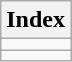<table class="wikitable">
<tr>
<th>Index</th>
</tr>
<tr>
<td></td>
</tr>
<tr>
<td></td>
</tr>
</table>
